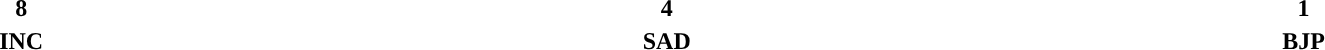<table style="width:100%; text-align:center;">
<tr>
<td style="background:"><strong>8</strong></td>
<td style="background:"><strong>4</strong></td>
<td style="background:"><strong>1</strong></td>
</tr>
<tr>
<td><span><strong>INC</strong></span></td>
<td><span><strong>SAD</strong></span></td>
<td><span><strong>BJP</strong></span></td>
</tr>
</table>
